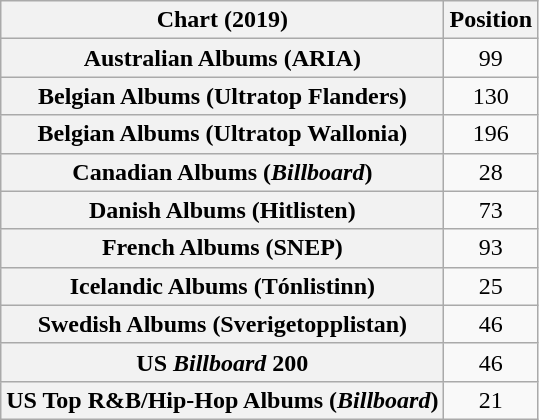<table class="wikitable sortable plainrowheaders" style="text-align:center">
<tr>
<th scope="col">Chart (2019)</th>
<th scope="col">Position</th>
</tr>
<tr>
<th scope="row">Australian Albums (ARIA)</th>
<td>99</td>
</tr>
<tr>
<th scope="row">Belgian Albums (Ultratop Flanders)</th>
<td>130</td>
</tr>
<tr>
<th scope="row">Belgian Albums (Ultratop Wallonia)</th>
<td>196</td>
</tr>
<tr>
<th scope="row">Canadian Albums (<em>Billboard</em>)</th>
<td>28</td>
</tr>
<tr>
<th scope="row">Danish Albums (Hitlisten)</th>
<td>73</td>
</tr>
<tr>
<th scope="row">French Albums (SNEP)</th>
<td>93</td>
</tr>
<tr>
<th scope="row">Icelandic Albums (Tónlistinn)</th>
<td>25</td>
</tr>
<tr>
<th scope="row">Swedish Albums (Sverigetopplistan)</th>
<td>46</td>
</tr>
<tr>
<th scope="row">US <em>Billboard</em> 200</th>
<td>46</td>
</tr>
<tr>
<th scope="row">US Top R&B/Hip-Hop Albums (<em>Billboard</em>)</th>
<td>21</td>
</tr>
</table>
